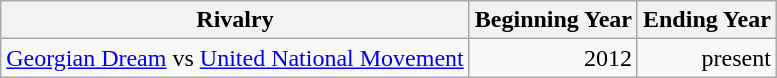<table class="wikitable sortable">
<tr>
<th>Rivalry</th>
<th>Beginning Year</th>
<th>Ending Year</th>
</tr>
<tr>
<td><a href='#'>Georgian Dream</a> vs <a href='#'>United National Movement</a></td>
<td style="text-align:right;">2012</td>
<td style="text-align:right;">present</td>
</tr>
</table>
